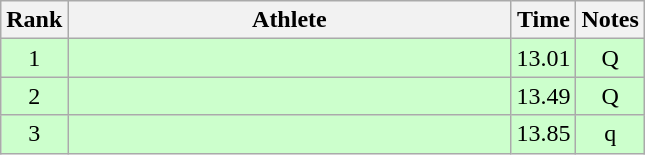<table class="wikitable" style="text-align:center">
<tr>
<th>Rank</th>
<th Style="width:18em">Athlete</th>
<th>Time</th>
<th>Notes</th>
</tr>
<tr style="background:#cfc">
<td>1</td>
<td style="text-align:left"></td>
<td>13.01</td>
<td>Q</td>
</tr>
<tr style="background:#cfc">
<td>2</td>
<td style="text-align:left"></td>
<td>13.49</td>
<td>Q</td>
</tr>
<tr style="background:#cfc">
<td>3</td>
<td style="text-align:left"></td>
<td>13.85</td>
<td>q</td>
</tr>
</table>
